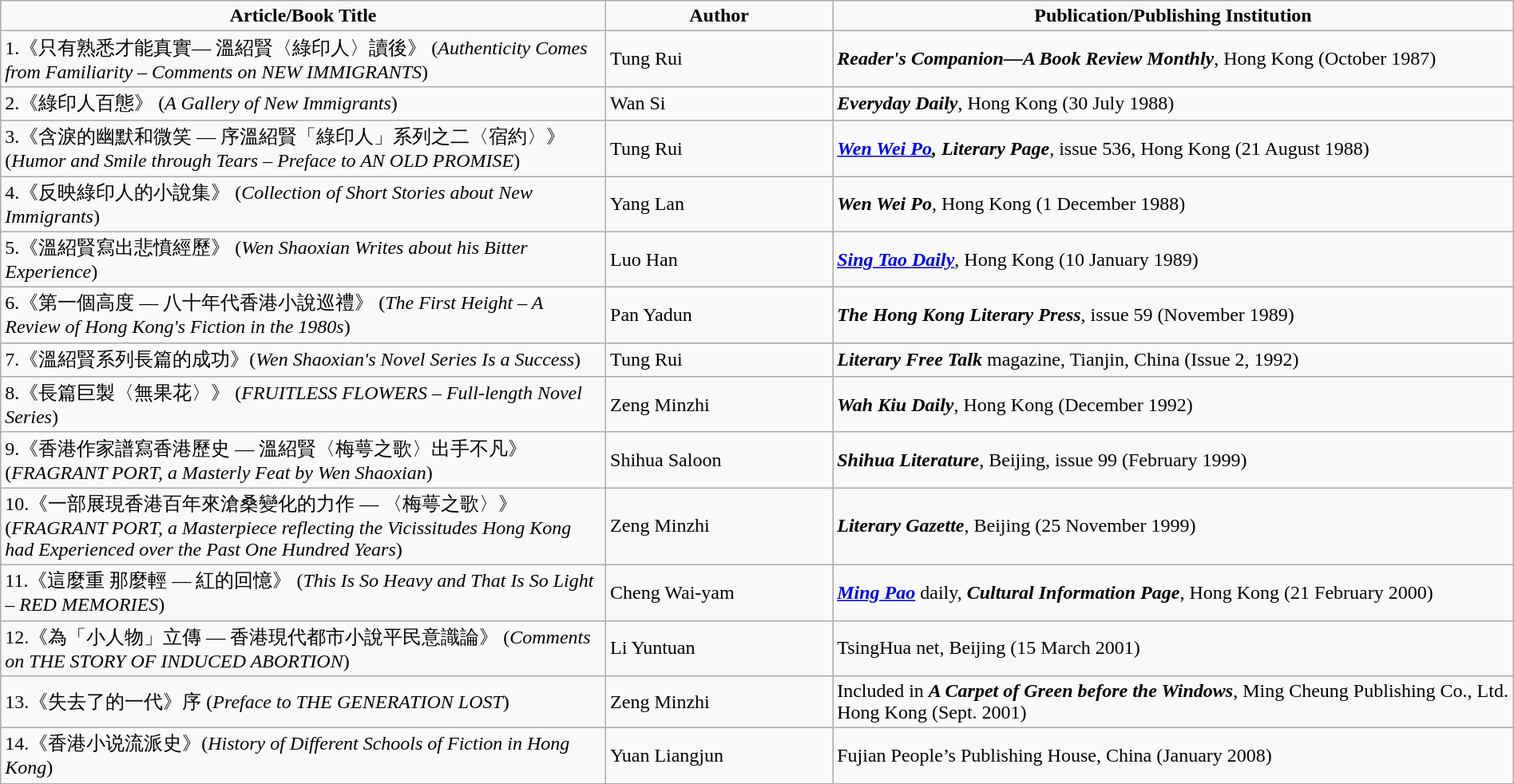<table class="wikitable" width="100%">
<tr align=center>
<td style="width:40%"><strong> Article/Book Title </strong></td>
<td style="width:15%"><strong> Author </strong></td>
<td style="width:45%"><strong> Publication/Publishing Institution </strong></td>
</tr>
<tr>
<td rowspan="1">1.《只有熟悉才能真實— 溫紹賢〈綠印人〉讀後》 (<em>Authenticity Comes from Familiarity – Comments on NEW IMMIGRANTS</em>)</td>
<td>Tung Rui</td>
<td><strong><em>Reader's Companion—A Book Review Monthly</em></strong>, Hong Kong (October 1987)</td>
</tr>
<tr>
<td rowspan="1">2.《綠印人百態》 (<em>A Gallery of New Immigrants</em>)</td>
<td>Wan Si</td>
<td><strong><em>Everyday Daily</em></strong>, Hong Kong (30 July 1988)</td>
</tr>
<tr>
<td rowspan="1">3.《含淚的幽默和微笑 — 序溫紹賢「綠印人」系列之二〈宿約〉》 (<em>Humor and Smile through Tears – Preface to AN OLD PROMISE</em>)</td>
<td>Tung Rui</td>
<td><strong><em><a href='#'>Wen Wei Po</a>, Literary Page</em></strong>, issue 536, Hong Kong (21 August 1988)</td>
</tr>
<tr>
<td rowspan="1">4.《反映綠印人的小說集》 (<em>Collection of Short Stories about New Immigrants</em>)</td>
<td>Yang Lan</td>
<td><strong><em>Wen Wei Po</em></strong>, Hong Kong (1 December 1988)</td>
</tr>
<tr>
<td rowspan="1">5.《溫紹賢寫出悲憤經歷》 (<em>Wen Shaoxian Writes about his Bitter Experience</em>)</td>
<td>Luo Han</td>
<td><strong><em><a href='#'>Sing Tao Daily</a></em></strong>, Hong Kong (10 January 1989)</td>
</tr>
<tr>
<td rowspan="1">6.《第一個高度 — 八十年代香港小說巡禮》 (<em>The First Height – A Review of Hong Kong's Fiction in the 1980s</em>)</td>
<td>Pan Yadun</td>
<td><strong><em>The Hong Kong Literary Press</em></strong>, issue 59 (November 1989)</td>
</tr>
<tr>
<td rowspan="1">7.《溫紹賢系列長篇的成功》(<em>Wen Shaoxian's Novel Series Is a Success</em>)</td>
<td>Tung Rui</td>
<td><strong><em>Literary Free Talk</em></strong> magazine, Tianjin, China (Issue 2, 1992)</td>
</tr>
<tr>
<td rowspan="1">8.《長篇巨製〈無果花〉》 (<em>FRUITLESS FLOWERS – Full-length Novel Series</em>)</td>
<td>Zeng Minzhi</td>
<td><strong><em>Wah Kiu Daily</em></strong>, Hong Kong (December 1992)</td>
</tr>
<tr>
<td rowspan="1">9.《香港作家譜寫香港歷史 — 溫紹賢〈梅萼之歌〉出手不凡》 (<em>FRAGRANT PORT, a Masterly Feat by Wen Shaoxian</em>)</td>
<td>Shihua Saloon</td>
<td><strong><em>Shihua Literature</em></strong>, Beijing, issue 99 (February 1999)</td>
</tr>
<tr>
<td rowspan="1">10.《一部展現香港百年來滄桑變化的力作 — 〈梅萼之歌〉》 (<em>FRAGRANT PORT, a Masterpiece reflecting the Vicissitudes Hong Kong had Experienced over the Past One Hundred Years</em>)</td>
<td>Zeng Minzhi</td>
<td><strong><em>Literary Gazette</em></strong>, Beijing (25 November 1999)</td>
</tr>
<tr>
<td rowspan="1">11.《這麼重 那麼輕 — 紅的回憶》 (<em>This Is So Heavy and That Is So Light – RED MEMORIES</em>)</td>
<td>Cheng Wai-yam</td>
<td><strong><em><a href='#'>Ming Pao</a></em></strong> daily, <strong><em>Cultural Information Page</em></strong>, Hong Kong (21 February 2000)</td>
</tr>
<tr>
<td rowspan="1">12.《為「小人物」立傳 — 香港現代都市小說平民意識論》 (<em>Comments on THE STORY OF INDUCED ABORTION</em>)</td>
<td>Li Yuntuan</td>
<td>TsingHua net, Beijing (15 March 2001)</td>
</tr>
<tr>
<td rowspan="1">13.《失去了的一代》序 (<em>Preface to THE GENERATION LOST</em>)</td>
<td>Zeng Minzhi</td>
<td>Included in <strong><em>A Carpet of Green before the Windows</em></strong>, Ming Cheung Publishing Co., Ltd. Hong Kong (Sept. 2001)</td>
</tr>
<tr>
<td rowspan="1">14.《香港小说流派史》(<em>History of Different Schools of Fiction in Hong Kong</em>)</td>
<td>Yuan Liangjun</td>
<td>Fujian People’s Publishing House, China (January 2008)</td>
</tr>
</table>
